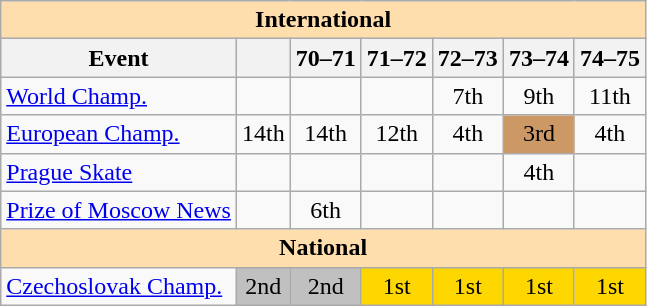<table class="wikitable" style="text-align:center">
<tr>
<th style="background-color: #ffdead; " colspan=7 align=center>International</th>
</tr>
<tr>
<th>Event</th>
<th></th>
<th>70–71</th>
<th>71–72</th>
<th>72–73</th>
<th>73–74</th>
<th>74–75</th>
</tr>
<tr>
<td align=left><a href='#'>World Champ.</a></td>
<td></td>
<td></td>
<td></td>
<td>7th</td>
<td>9th</td>
<td>11th</td>
</tr>
<tr>
<td align=left><a href='#'>European Champ.</a></td>
<td>14th</td>
<td>14th</td>
<td>12th</td>
<td>4th</td>
<td bgcolor=cc9966>3rd</td>
<td>4th</td>
</tr>
<tr>
<td align=left><a href='#'>Prague Skate</a></td>
<td></td>
<td></td>
<td></td>
<td></td>
<td>4th</td>
<td></td>
</tr>
<tr>
<td align=left><a href='#'>Prize of Moscow News</a></td>
<td></td>
<td>6th</td>
<td></td>
<td></td>
<td></td>
<td></td>
</tr>
<tr>
<th style="background-color: #ffdead; " colspan=7 align=center>National</th>
</tr>
<tr>
<td align=left><a href='#'>Czechoslovak Champ.</a></td>
<td bgcolor=silver>2nd</td>
<td bgcolor=silver>2nd</td>
<td bgcolor=gold>1st</td>
<td bgcolor=gold>1st</td>
<td bgcolor=gold>1st</td>
<td bgcolor=gold>1st</td>
</tr>
</table>
